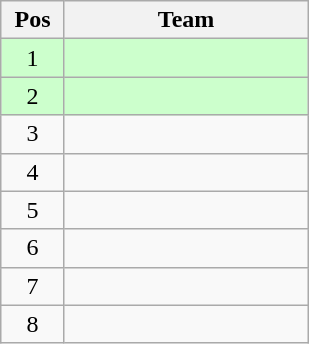<table class="wikitable" style="text-align:center;">
<tr>
<th width="35">Pos</th>
<th width="155">Team</th>
</tr>
<tr bgcolor="ccffcc">
<td>1</td>
<td align="left"></td>
</tr>
<tr bgcolor="ccffcc">
<td>2</td>
<td align="left"></td>
</tr>
<tr>
<td>3</td>
<td align="left"></td>
</tr>
<tr>
<td>4</td>
<td align="left"></td>
</tr>
<tr>
<td>5</td>
<td align="left"></td>
</tr>
<tr>
<td>6</td>
<td align="left"></td>
</tr>
<tr>
<td>7</td>
<td align="left"></td>
</tr>
<tr>
<td>8</td>
<td align="left"></td>
</tr>
</table>
